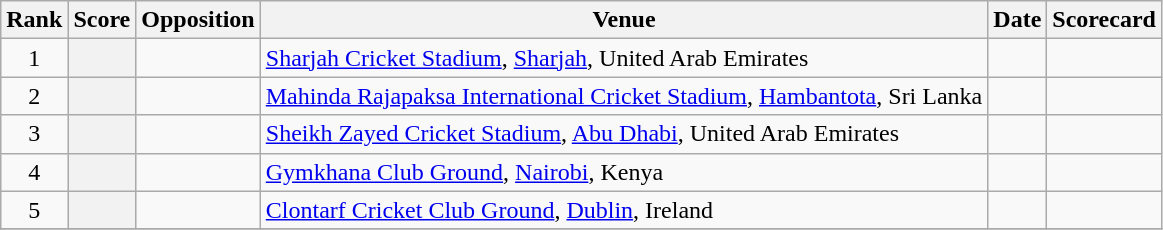<table class="wikitable plainrowheaders sortable">
<tr>
<th scope=col>Rank</th>
<th scope=col>Score</th>
<th scope=col>Opposition</th>
<th scope=col>Venue</th>
<th scope=col>Date</th>
<th scope=col>Scorecard</th>
</tr>
<tr>
<td align=center>1</td>
<th scope=row style=text-align:center;></th>
<td></td>
<td><a href='#'>Sharjah Cricket Stadium</a>, <a href='#'>Sharjah</a>, United Arab Emirates</td>
<td></td>
<td></td>
</tr>
<tr>
<td align=center>2</td>
<th scope=row style=text-align:center;></th>
<td></td>
<td><a href='#'>Mahinda Rajapaksa International Cricket Stadium</a>, <a href='#'>Hambantota</a>, Sri Lanka</td>
<td></td>
<td></td>
</tr>
<tr>
<td align=center>3</td>
<th scope=row style=text-align:center;></th>
<td></td>
<td><a href='#'>Sheikh Zayed Cricket Stadium</a>, <a href='#'>Abu Dhabi</a>, United Arab Emirates</td>
<td></td>
<td></td>
</tr>
<tr>
<td align=center>4</td>
<th scope=row style=text-align:center;></th>
<td></td>
<td><a href='#'>Gymkhana Club Ground</a>, <a href='#'>Nairobi</a>, Kenya</td>
<td></td>
<td></td>
</tr>
<tr>
<td align=center>5</td>
<th scope=row style=text-align:center;></th>
<td></td>
<td><a href='#'>Clontarf Cricket Club Ground</a>, <a href='#'>Dublin</a>, Ireland</td>
<td></td>
<td></td>
</tr>
<tr>
</tr>
</table>
